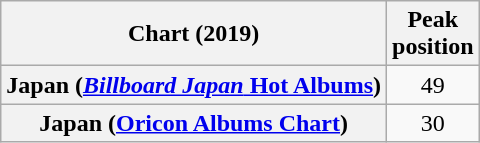<table class="wikitable plainrowheaders" style="text-align:center">
<tr>
<th scope="col">Chart (2019)</th>
<th scope="col">Peak<br>position</th>
</tr>
<tr>
<th scope="row">Japan (<a href='#'><em>Billboard Japan</em> Hot Albums</a>)</th>
<td>49</td>
</tr>
<tr>
<th scope="row">Japan (<a href='#'>Oricon Albums Chart</a>)</th>
<td>30</td>
</tr>
</table>
